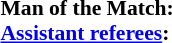<table style="width:100%; font-size:90%;">
<tr>
<td><br><strong>Man of the Match:</strong><br><strong><a href='#'>Assistant referees</a>:</strong></td>
</tr>
</table>
